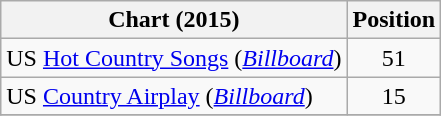<table class="wikitable sortable">
<tr>
<th scope="col">Chart (2015)</th>
<th scope="col">Position</th>
</tr>
<tr>
<td>US <a href='#'>Hot Country Songs</a> (<em><a href='#'>Billboard</a></em>)</td>
<td align="center">51</td>
</tr>
<tr>
<td>US <a href='#'>Country Airplay</a> (<em><a href='#'>Billboard</a></em>)</td>
<td align="center">15</td>
</tr>
<tr>
</tr>
</table>
